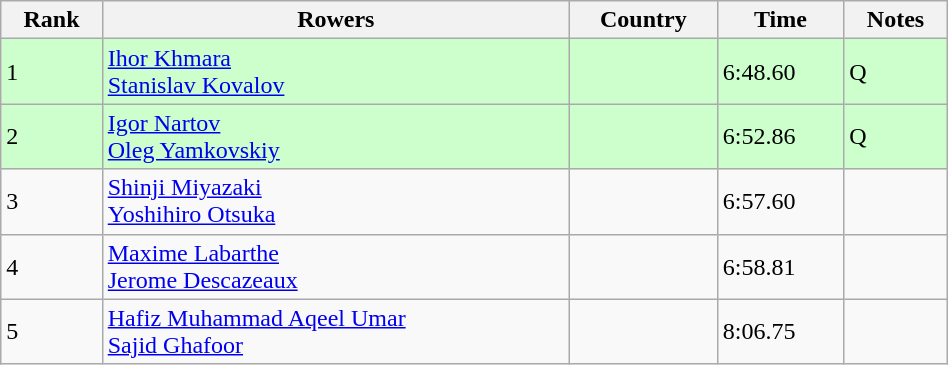<table class="wikitable" width=50%>
<tr>
<th>Rank</th>
<th>Rowers</th>
<th>Country</th>
<th>Time</th>
<th>Notes</th>
</tr>
<tr bgcolor=ccffcc>
<td>1</td>
<td><a href='#'>Ihor Khmara</a><br><a href='#'>Stanislav Kovalov</a></td>
<td></td>
<td>6:48.60</td>
<td>Q</td>
</tr>
<tr bgcolor=ccffcc>
<td>2</td>
<td><a href='#'>Igor Nartov</a><br><a href='#'>Oleg Yamkovskiy</a></td>
<td></td>
<td>6:52.86</td>
<td>Q</td>
</tr>
<tr>
<td>3</td>
<td><a href='#'>Shinji Miyazaki</a><br><a href='#'>Yoshihiro Otsuka</a></td>
<td></td>
<td>6:57.60</td>
<td></td>
</tr>
<tr>
<td>4</td>
<td><a href='#'>Maxime Labarthe</a><br><a href='#'>Jerome Descazeaux</a></td>
<td></td>
<td>6:58.81</td>
<td></td>
</tr>
<tr>
<td>5</td>
<td><a href='#'>Hafiz Muhammad Aqeel Umar</a><br><a href='#'>Sajid Ghafoor</a></td>
<td></td>
<td>8:06.75</td>
<td></td>
</tr>
</table>
